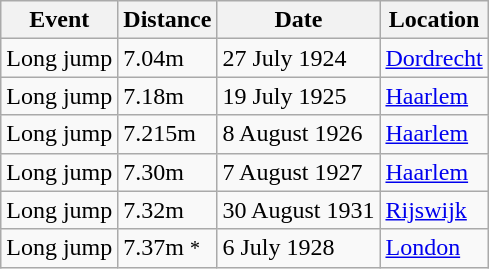<table class="wikitable">
<tr>
<th>Event</th>
<th>Distance</th>
<th>Date</th>
<th>Location</th>
</tr>
<tr>
<td>Long jump</td>
<td>7.04m</td>
<td>27 July 1924</td>
<td><a href='#'>Dordrecht</a></td>
</tr>
<tr>
<td>Long jump</td>
<td>7.18m</td>
<td>19 July 1925</td>
<td><a href='#'>Haarlem</a></td>
</tr>
<tr>
<td>Long jump</td>
<td>7.215m</td>
<td>8 August 1926</td>
<td><a href='#'>Haarlem</a></td>
</tr>
<tr>
<td>Long jump</td>
<td>7.30m</td>
<td>7 August 1927</td>
<td><a href='#'>Haarlem</a></td>
</tr>
<tr>
<td>Long jump</td>
<td>7.32m</td>
<td>30 August 1931</td>
<td><a href='#'>Rijswijk</a></td>
</tr>
<tr>
<td>Long jump</td>
<td>7.37m <small>*</small></td>
<td>6 July 1928</td>
<td><a href='#'>London</a></td>
</tr>
</table>
